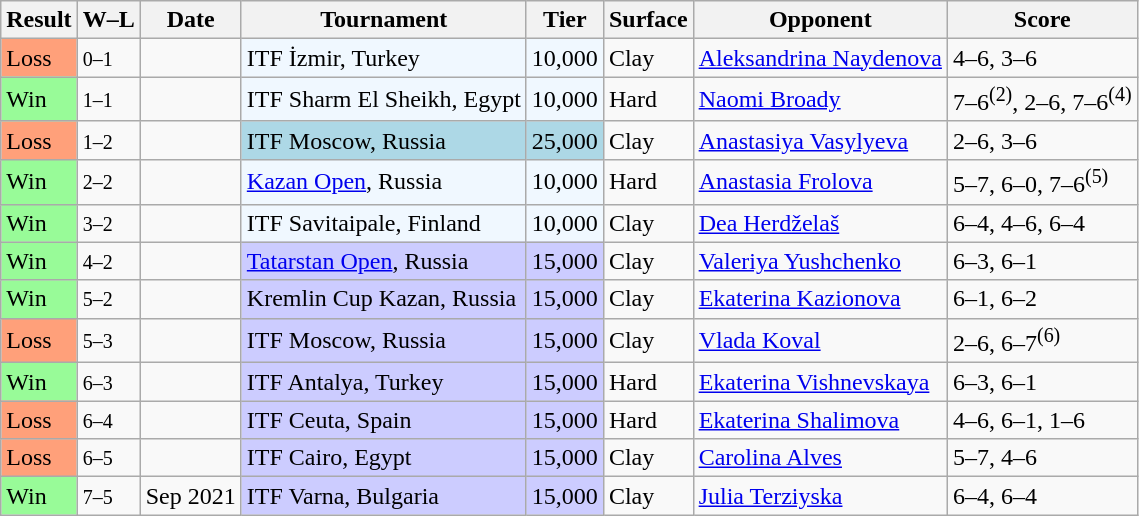<table class="sortable wikitable">
<tr>
<th>Result</th>
<th class="unsortable">W–L</th>
<th>Date</th>
<th>Tournament</th>
<th>Tier</th>
<th>Surface</th>
<th>Opponent</th>
<th class="unsortable">Score</th>
</tr>
<tr>
<td style="background:#ffa07a">Loss</td>
<td><small>0–1</small></td>
<td></td>
<td style="background:#f0f8ff;">ITF İzmir, Turkey</td>
<td style="background:#f0f8ff;">10,000</td>
<td>Clay</td>
<td> <a href='#'>Aleksandrina Naydenova</a></td>
<td>4–6, 3–6</td>
</tr>
<tr>
<td style="background:#98fb98;">Win</td>
<td><small>1–1</small></td>
<td></td>
<td style="background:#f0f8ff;">ITF Sharm El Sheikh, Egypt</td>
<td style="background:#f0f8ff;">10,000</td>
<td>Hard</td>
<td> <a href='#'>Naomi Broady</a></td>
<td>7–6<sup>(2)</sup>, 2–6, 7–6<sup>(4)</sup></td>
</tr>
<tr>
<td style="background:#ffa07a">Loss</td>
<td><small>1–2</small></td>
<td></td>
<td style="background:lightblue;">ITF Moscow, Russia</td>
<td style="background:lightblue;">25,000</td>
<td>Clay</td>
<td> <a href='#'>Anastasiya Vasylyeva</a></td>
<td>2–6, 3–6</td>
</tr>
<tr>
<td style="background:#98fb98;">Win</td>
<td><small>2–2</small></td>
<td></td>
<td style="background:#f0f8ff;"><a href='#'>Kazan Open</a>, Russia</td>
<td style="background:#f0f8ff;">10,000</td>
<td>Hard</td>
<td> <a href='#'>Anastasia Frolova</a></td>
<td>5–7, 6–0, 7–6<sup>(5)</sup></td>
</tr>
<tr>
<td style="background:#98fb98;">Win</td>
<td><small>3–2</small></td>
<td></td>
<td style="background:#f0f8ff;">ITF Savitaipale, Finland</td>
<td style="background:#f0f8ff;">10,000</td>
<td>Clay</td>
<td> <a href='#'>Dea Herdželaš</a></td>
<td>6–4, 4–6, 6–4</td>
</tr>
<tr>
<td style="background:#98fb98;">Win</td>
<td><small>4–2</small></td>
<td></td>
<td style="background:#ccccff;"><a href='#'>Tatarstan Open</a>, Russia</td>
<td style="background:#ccccff;">15,000</td>
<td>Clay</td>
<td> <a href='#'>Valeriya Yushchenko</a></td>
<td>6–3, 6–1</td>
</tr>
<tr>
<td style="background:#98fb98;">Win</td>
<td><small>5–2</small></td>
<td></td>
<td style="background:#ccccff;">Kremlin Cup Kazan, Russia</td>
<td style="background:#ccccff;">15,000</td>
<td>Clay</td>
<td> <a href='#'>Ekaterina Kazionova</a></td>
<td>6–1, 6–2</td>
</tr>
<tr>
<td style="background:#ffa07a">Loss</td>
<td><small>5–3</small></td>
<td></td>
<td style="background:#ccccff;">ITF Moscow, Russia</td>
<td style="background:#ccccff;">15,000</td>
<td>Clay</td>
<td> <a href='#'>Vlada Koval</a></td>
<td>2–6, 6–7<sup>(6)</sup></td>
</tr>
<tr>
<td style="background:#98fb98;">Win</td>
<td><small>6–3</small></td>
<td></td>
<td style="background:#ccccff;">ITF Antalya, Turkey</td>
<td style="background:#ccccff;">15,000</td>
<td>Hard</td>
<td> <a href='#'>Ekaterina Vishnevskaya</a></td>
<td>6–3, 6–1</td>
</tr>
<tr>
<td style="background:#ffa07a">Loss</td>
<td><small>6–4</small></td>
<td></td>
<td style="background:#ccccff;">ITF Ceuta, Spain</td>
<td style="background:#ccccff;">15,000</td>
<td>Hard</td>
<td> <a href='#'>Ekaterina Shalimova</a></td>
<td>4–6, 6–1, 1–6</td>
</tr>
<tr>
<td style="background:#ffa07a">Loss</td>
<td><small>6–5</small></td>
<td></td>
<td style="background:#ccccff;">ITF Cairo, Egypt</td>
<td style="background:#ccccff;">15,000</td>
<td>Clay</td>
<td> <a href='#'>Carolina Alves</a></td>
<td>5–7, 4–6</td>
</tr>
<tr>
<td style="background:#98fb98;">Win</td>
<td><small>7–5</small></td>
<td>Sep 2021</td>
<td style="background:#ccccff;">ITF Varna, Bulgaria</td>
<td style="background:#ccccff;">15,000</td>
<td>Clay</td>
<td> <a href='#'>Julia Terziyska</a></td>
<td>6–4, 6–4</td>
</tr>
</table>
